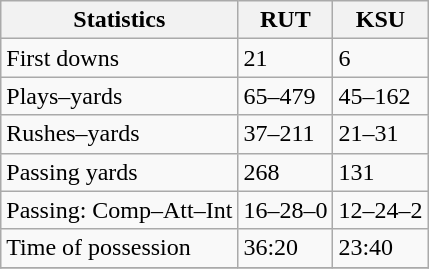<table class="wikitable">
<tr>
<th>Statistics</th>
<th>RUT</th>
<th>KSU</th>
</tr>
<tr>
<td>First downs</td>
<td>21</td>
<td>6</td>
</tr>
<tr>
<td>Plays–yards</td>
<td>65–479</td>
<td>45–162</td>
</tr>
<tr>
<td>Rushes–yards</td>
<td>37–211</td>
<td>21–31</td>
</tr>
<tr>
<td>Passing yards</td>
<td>268</td>
<td>131</td>
</tr>
<tr>
<td>Passing: Comp–Att–Int</td>
<td>16–28–0</td>
<td>12–24–2</td>
</tr>
<tr>
<td>Time of possession</td>
<td>36:20</td>
<td>23:40</td>
</tr>
<tr>
</tr>
</table>
